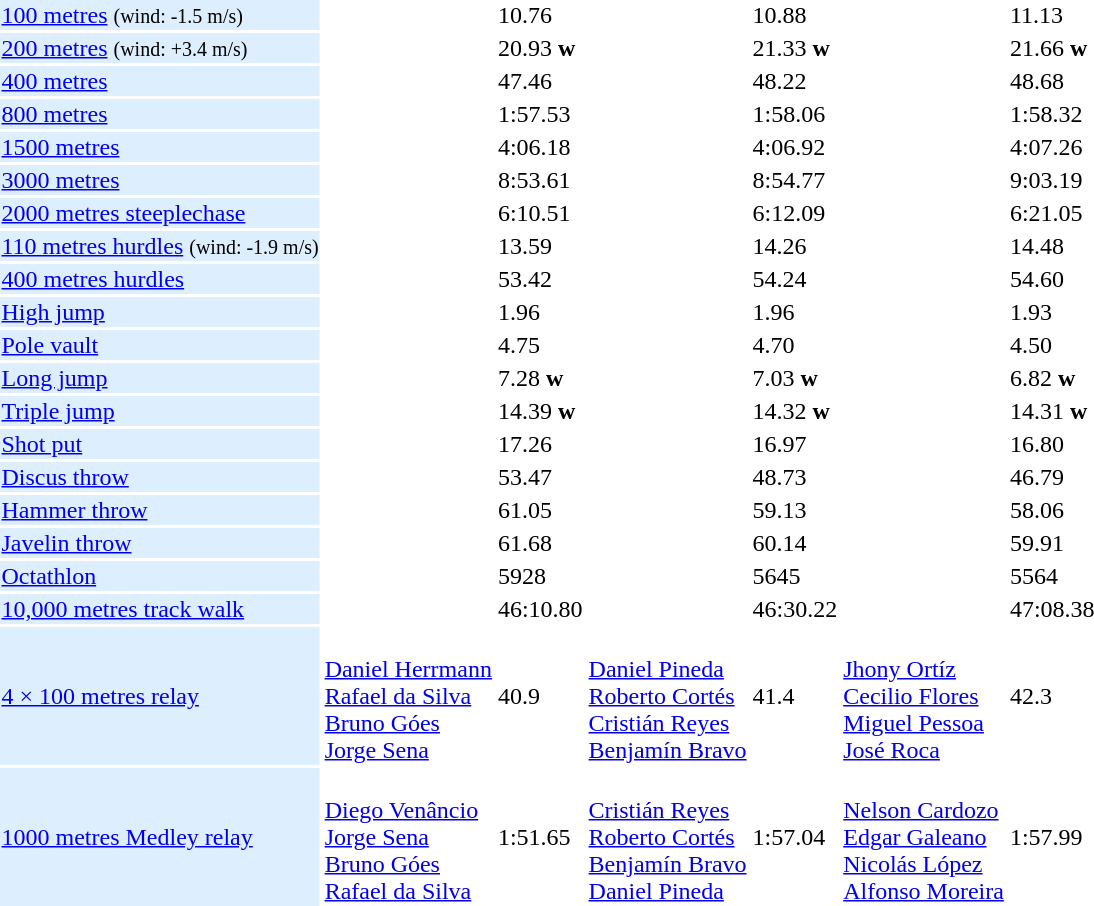<table>
<tr>
<td bgcolor = DDEEFF><a href='#'>100 metres</a> <small>(wind: -1.5 m/s)</small></td>
<td></td>
<td>10.76</td>
<td></td>
<td>10.88</td>
<td></td>
<td>11.13</td>
</tr>
<tr>
<td bgcolor = DDEEFF><a href='#'>200 metres</a> <small>(wind: +3.4 m/s)</small></td>
<td></td>
<td>20.93 <strong>w</strong></td>
<td></td>
<td>21.33 <strong>w</strong></td>
<td></td>
<td>21.66 <strong>w</strong></td>
</tr>
<tr>
<td bgcolor = DDEEFF><a href='#'>400 metres</a></td>
<td></td>
<td>47.46</td>
<td></td>
<td>48.22</td>
<td></td>
<td>48.68</td>
</tr>
<tr>
<td bgcolor = DDEEFF><a href='#'>800 metres</a></td>
<td></td>
<td>1:57.53</td>
<td></td>
<td>1:58.06</td>
<td></td>
<td>1:58.32</td>
</tr>
<tr>
<td bgcolor = DDEEFF><a href='#'>1500 metres</a></td>
<td></td>
<td>4:06.18</td>
<td></td>
<td>4:06.92</td>
<td></td>
<td>4:07.26</td>
</tr>
<tr>
<td bgcolor = DDEEFF><a href='#'>3000 metres</a></td>
<td></td>
<td>8:53.61</td>
<td></td>
<td>8:54.77</td>
<td></td>
<td>9:03.19</td>
</tr>
<tr>
<td bgcolor = DDEEFF><a href='#'>2000 metres steeplechase</a></td>
<td></td>
<td>6:10.51</td>
<td></td>
<td>6:12.09</td>
<td></td>
<td>6:21.05</td>
</tr>
<tr>
<td bgcolor = DDEEFF><a href='#'>110 metres hurdles</a> <small>(wind: -1.9 m/s)</small></td>
<td></td>
<td>13.59</td>
<td></td>
<td>14.26</td>
<td></td>
<td>14.48</td>
</tr>
<tr>
<td bgcolor = DDEEFF><a href='#'>400 metres hurdles</a></td>
<td></td>
<td>53.42</td>
<td></td>
<td>54.24</td>
<td></td>
<td>54.60</td>
</tr>
<tr>
<td bgcolor = DDEEFF><a href='#'>High jump</a></td>
<td></td>
<td>1.96</td>
<td></td>
<td>1.96</td>
<td></td>
<td>1.93</td>
</tr>
<tr>
<td bgcolor = DDEEFF><a href='#'>Pole vault</a></td>
<td></td>
<td>4.75</td>
<td></td>
<td>4.70</td>
<td></td>
<td>4.50</td>
</tr>
<tr>
<td bgcolor = DDEEFF><a href='#'>Long jump</a></td>
<td></td>
<td>7.28  <strong>w</strong></td>
<td></td>
<td>7.03 <strong>w</strong></td>
<td></td>
<td>6.82 <strong>w</strong></td>
</tr>
<tr>
<td bgcolor = DDEEFF><a href='#'>Triple jump</a></td>
<td></td>
<td>14.39 <strong>w</strong></td>
<td></td>
<td>14.32 <strong>w</strong></td>
<td></td>
<td>14.31 <strong>w</strong></td>
</tr>
<tr>
<td bgcolor = DDEEFF><a href='#'>Shot put</a></td>
<td></td>
<td>17.26</td>
<td></td>
<td>16.97</td>
<td></td>
<td>16.80</td>
</tr>
<tr>
<td bgcolor = DDEEFF><a href='#'>Discus throw</a></td>
<td></td>
<td>53.47</td>
<td></td>
<td>48.73</td>
<td></td>
<td>46.79</td>
</tr>
<tr>
<td bgcolor = DDEEFF><a href='#'>Hammer throw</a></td>
<td></td>
<td>61.05</td>
<td></td>
<td>59.13</td>
<td></td>
<td>58.06</td>
</tr>
<tr>
<td bgcolor = DDEEFF><a href='#'>Javelin throw</a></td>
<td></td>
<td>61.68</td>
<td></td>
<td>60.14</td>
<td></td>
<td>59.91</td>
</tr>
<tr>
<td bgcolor = DDEEFF><a href='#'>Octathlon</a></td>
<td></td>
<td>5928</td>
<td></td>
<td>5645</td>
<td></td>
<td>5564</td>
</tr>
<tr>
<td bgcolor = DDEEFF><a href='#'>10,000 metres track walk</a></td>
<td></td>
<td>46:10.80</td>
<td></td>
<td>46:30.22</td>
<td></td>
<td>47:08.38</td>
</tr>
<tr>
<td bgcolor = DDEEFF><a href='#'>4 × 100 metres relay</a></td>
<td> <br> <a href='#'>Daniel Herrmann</a> <br> <a href='#'>Rafael da Silva</a> <br> <a href='#'>Bruno Góes</a> <br> <a href='#'>Jorge Sena</a></td>
<td>40.9</td>
<td> <br> <a href='#'>Daniel Pineda</a> <br> <a href='#'>Roberto Cortés</a> <br> <a href='#'>Cristián Reyes</a> <br> <a href='#'>Benjamín Bravo</a></td>
<td>41.4</td>
<td> <br> <a href='#'>Jhony Ortíz</a> <br> <a href='#'>Cecilio Flores</a> <br> <a href='#'>Miguel Pessoa</a> <br> <a href='#'>José Roca</a></td>
<td>42.3</td>
</tr>
<tr>
<td bgcolor = DDEEFF><a href='#'>1000 metres Medley relay</a></td>
<td> <br> <a href='#'>Diego Venâncio</a> <br> <a href='#'>Jorge Sena</a> <br> <a href='#'>Bruno Góes</a> <br> <a href='#'>Rafael da Silva</a></td>
<td>1:51.65</td>
<td> <br> <a href='#'>Cristián Reyes</a> <br> <a href='#'>Roberto Cortés</a> <br> <a href='#'>Benjamín Bravo</a> <br> <a href='#'>Daniel Pineda</a></td>
<td>1:57.04</td>
<td> <br> <a href='#'>Nelson Cardozo</a> <br> <a href='#'>Edgar Galeano</a> <br> <a href='#'>Nicolás López</a> <br> <a href='#'>Alfonso Moreira</a></td>
<td>1:57.99</td>
</tr>
</table>
